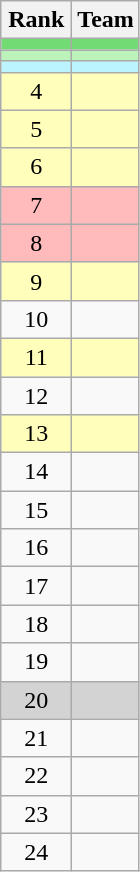<table class="wikitable">
<tr>
<th width=40>Rank</th>
<th>Team</th>
</tr>
<tr bgcolor=#73DB73>
<td align=center></td>
<td></td>
</tr>
<tr bgcolor=#BBF3BB>
<td align=center></td>
<td></td>
</tr>
<tr bgcolor=#BBF3FF>
<td align=center></td>
<td></td>
</tr>
<tr bgcolor=#FFFFBB>
<td align=center>4</td>
<td></td>
</tr>
<tr bgcolor=#FFFFBB>
<td align=center>5</td>
<td></td>
</tr>
<tr bgcolor=#FFFFBB>
<td align=center>6</td>
<td></td>
</tr>
<tr bgcolor=#FFBBBB>
<td align=center>7</td>
<td></td>
</tr>
<tr bgcolor=#FFBBBB>
<td align=center>8</td>
<td></td>
</tr>
<tr bgcolor=#FFFFBB>
<td align=center>9</td>
<td></td>
</tr>
<tr>
<td align=center>10</td>
<td></td>
</tr>
<tr bgcolor=#FFFFBB>
<td align=center>11</td>
<td></td>
</tr>
<tr>
<td align=center>12</td>
<td></td>
</tr>
<tr bgcolor=#FFFFBB>
<td align=center>13</td>
<td></td>
</tr>
<tr>
<td align=center>14</td>
<td></td>
</tr>
<tr>
<td align=center>15</td>
<td></td>
</tr>
<tr>
<td align=center>16</td>
<td></td>
</tr>
<tr>
<td align=center>17</td>
<td></td>
</tr>
<tr>
<td align=center>18</td>
<td></td>
</tr>
<tr>
<td align=center>19</td>
<td></td>
</tr>
<tr bgcolor=lightgrey>
<td align=center>20</td>
<td></td>
</tr>
<tr>
<td align=center>21</td>
<td></td>
</tr>
<tr>
<td align=center>22</td>
<td></td>
</tr>
<tr>
<td align=center>23</td>
<td></td>
</tr>
<tr>
<td align=center>24</td>
<td></td>
</tr>
</table>
